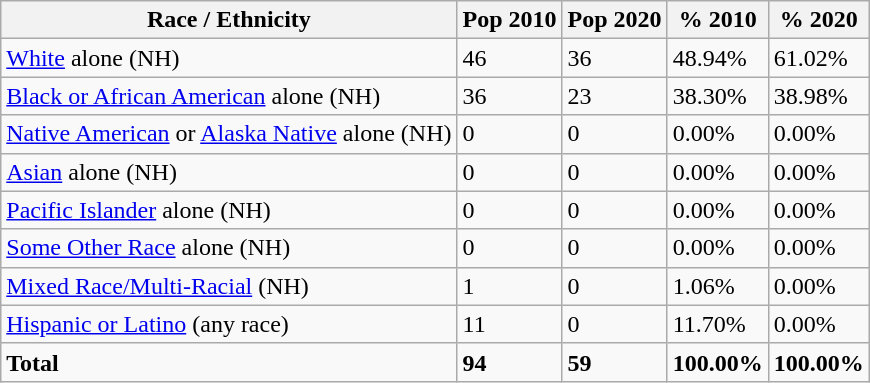<table class="wikitable">
<tr>
<th>Race / Ethnicity</th>
<th>Pop 2010</th>
<th>Pop 2020</th>
<th>% 2010</th>
<th>% 2020</th>
</tr>
<tr>
<td><a href='#'>White</a> alone (NH)</td>
<td>46</td>
<td>36</td>
<td>48.94%</td>
<td>61.02%</td>
</tr>
<tr>
<td><a href='#'>Black or African American</a> alone (NH)</td>
<td>36</td>
<td>23</td>
<td>38.30%</td>
<td>38.98%</td>
</tr>
<tr>
<td><a href='#'>Native American</a> or <a href='#'>Alaska Native</a> alone (NH)</td>
<td>0</td>
<td>0</td>
<td>0.00%</td>
<td>0.00%</td>
</tr>
<tr>
<td><a href='#'>Asian</a> alone (NH)</td>
<td>0</td>
<td>0</td>
<td>0.00%</td>
<td>0.00%</td>
</tr>
<tr>
<td><a href='#'>Pacific Islander</a> alone (NH)</td>
<td>0</td>
<td>0</td>
<td>0.00%</td>
<td>0.00%</td>
</tr>
<tr>
<td><a href='#'>Some Other Race</a> alone (NH)</td>
<td>0</td>
<td>0</td>
<td>0.00%</td>
<td>0.00%</td>
</tr>
<tr>
<td><a href='#'>Mixed Race/Multi-Racial</a> (NH)</td>
<td>1</td>
<td>0</td>
<td>1.06%</td>
<td>0.00%</td>
</tr>
<tr>
<td><a href='#'>Hispanic or Latino</a> (any race)</td>
<td>11</td>
<td>0</td>
<td>11.70%</td>
<td>0.00%</td>
</tr>
<tr>
<td><strong>Total</strong></td>
<td><strong>94</strong></td>
<td><strong>59</strong></td>
<td><strong>100.00%</strong></td>
<td><strong>100.00%</strong></td>
</tr>
</table>
